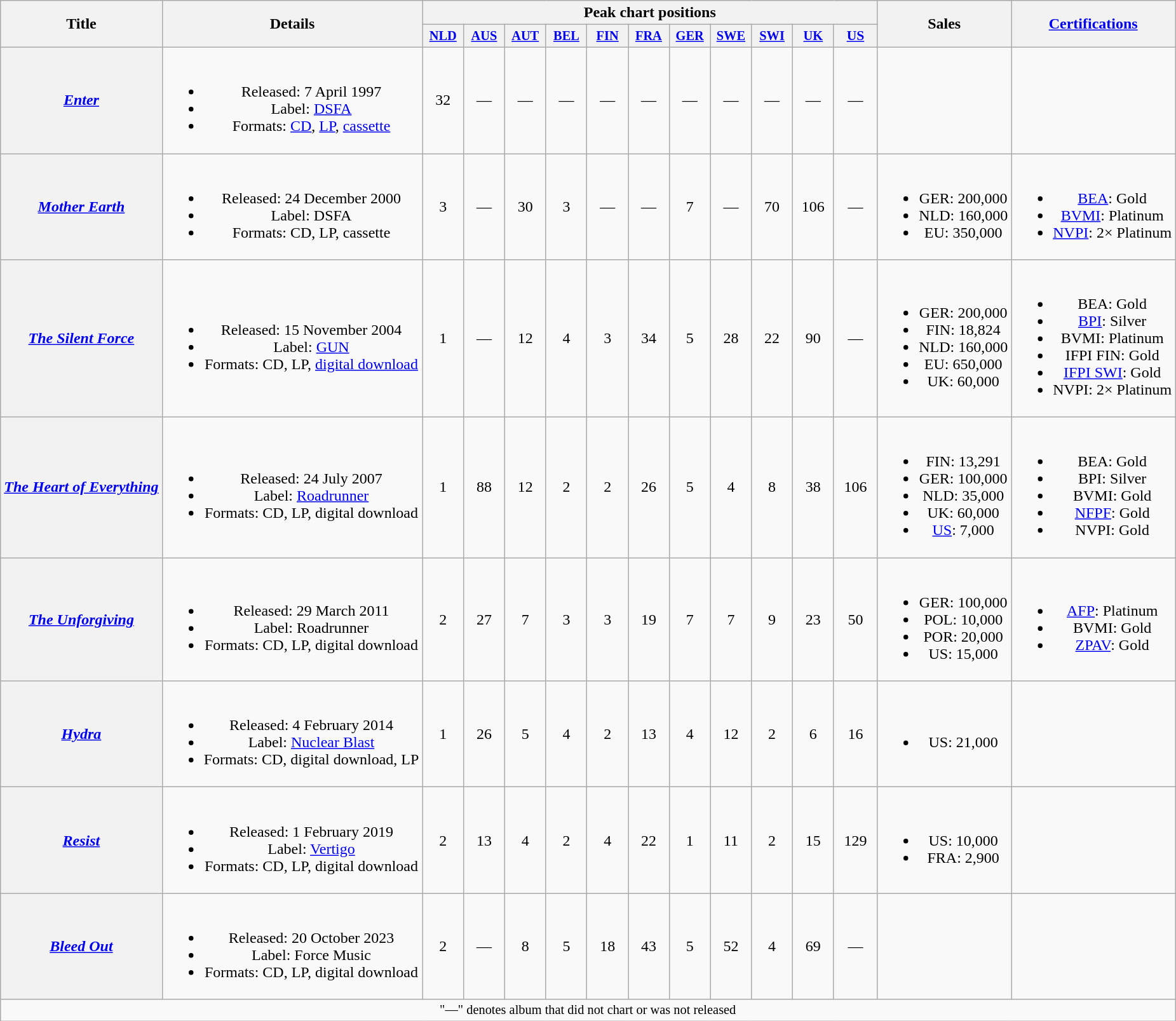<table class="wikitable plainrowheaders" style="text-align:center;">
<tr>
<th scope="col" rowspan="2">Title</th>
<th scope="col" rowspan="2">Details</th>
<th scope="col" colspan="11">Peak chart positions</th>
<th scope="col" rowspan="2">Sales</th>
<th scope="col" rowspan="2"><a href='#'>Certifications</a></th>
</tr>
<tr>
<th scope="col" style="width:2.7em;font-size:85%;"><a href='#'>NLD</a><br></th>
<th scope="col" style="width:2.7em;font-size:85%;"><a href='#'>AUS</a><br></th>
<th scope="col" style="width:2.7em;font-size:85%;"><a href='#'>AUT</a><br></th>
<th scope="col" style="width:2.7em;font-size:85%;"><a href='#'>BEL</a><br></th>
<th scope="col" style="width:2.7em;font-size:85%;"><a href='#'>FIN</a><br></th>
<th scope="col" style="width:2.7em;font-size:85%;"><a href='#'>FRA</a><br></th>
<th scope="col" style="width:2.7em;font-size:85%;"><a href='#'>GER</a><br></th>
<th scope="col" style="width:2.7em;font-size:85%;"><a href='#'>SWE</a><br></th>
<th scope="col" style="width:2.7em;font-size:85%;"><a href='#'>SWI</a><br></th>
<th scope="col" style="width:2.7em;font-size:85%;"><a href='#'>UK</a><br></th>
<th scope="col" style="width:2.7em;font-size:90%;"><a href='#'>US</a><br></th>
</tr>
<tr>
<th scope="row"><em><a href='#'>Enter</a></em></th>
<td><br><ul><li>Released: 7 April 1997</li><li>Label: <a href='#'>DSFA</a></li><li>Formats: <a href='#'>CD</a>, <a href='#'>LP</a>, <a href='#'>cassette</a></li></ul></td>
<td>32</td>
<td>—</td>
<td>—</td>
<td>—</td>
<td>—</td>
<td>—</td>
<td>—</td>
<td>—</td>
<td>—</td>
<td>—</td>
<td>—</td>
<td></td>
<td></td>
</tr>
<tr>
<th scope="row"><em><a href='#'>Mother Earth</a></em></th>
<td><br><ul><li>Released: 24 December 2000</li><li>Label: DSFA</li><li>Formats: CD, LP, cassette</li></ul></td>
<td>3</td>
<td>—</td>
<td>30</td>
<td>3</td>
<td>—</td>
<td>—</td>
<td>7</td>
<td>—</td>
<td>70</td>
<td>106</td>
<td>—</td>
<td><br><ul><li>GER: 200,000</li><li>NLD: 160,000</li><li>EU: 350,000</li></ul></td>
<td><br><ul><li><a href='#'>BEA</a>: Gold</li><li><a href='#'>BVMI</a>: Platinum</li><li><a href='#'>NVPI</a>: 2× Platinum</li></ul></td>
</tr>
<tr>
<th scope="row"><em><a href='#'>The Silent Force</a></em></th>
<td><br><ul><li>Released: 15 November 2004</li><li>Label: <a href='#'>GUN</a></li><li>Formats: CD, LP, <a href='#'>digital download</a></li></ul></td>
<td>1</td>
<td>—</td>
<td>12</td>
<td>4</td>
<td>3</td>
<td>34</td>
<td>5</td>
<td>28</td>
<td>22</td>
<td>90</td>
<td>—</td>
<td><br><ul><li>GER: 200,000</li><li>FIN: 18,824</li><li>NLD: 160,000</li><li>EU: 650,000</li><li>UK: 60,000</li></ul></td>
<td><br><ul><li>BEA: Gold</li><li><a href='#'>BPI</a>: Silver</li><li>BVMI: Platinum</li><li>IFPI FIN: Gold</li><li><a href='#'>IFPI SWI</a>: Gold</li><li>NVPI: 2× Platinum</li></ul></td>
</tr>
<tr>
<th scope="row"><em><a href='#'>The Heart of Everything</a></em></th>
<td><br><ul><li>Released: 24 July 2007</li><li>Label: <a href='#'>Roadrunner</a></li><li>Formats: CD, LP, digital download</li></ul></td>
<td>1</td>
<td>88</td>
<td>12</td>
<td>2</td>
<td>2</td>
<td>26</td>
<td>5</td>
<td>4</td>
<td>8</td>
<td>38</td>
<td>106</td>
<td><br><ul><li>FIN: 13,291</li><li>GER: 100,000</li><li>NLD: 35,000</li><li>UK: 60,000</li><li><a href='#'>US</a>: 7,000</li></ul></td>
<td><br><ul><li>BEA: Gold</li><li>BPI: Silver</li><li>BVMI: Gold</li><li><a href='#'>NFPF</a>: Gold</li><li>NVPI: Gold</li></ul></td>
</tr>
<tr>
<th scope="row"><em><a href='#'>The Unforgiving</a></em></th>
<td><br><ul><li>Released: 29 March 2011</li><li>Label: Roadrunner</li><li>Formats: CD, LP, digital download</li></ul></td>
<td>2</td>
<td>27</td>
<td>7</td>
<td>3</td>
<td>3</td>
<td>19</td>
<td>7</td>
<td>7</td>
<td>9</td>
<td>23</td>
<td>50</td>
<td><br><ul><li>GER: 100,000</li><li>POL: 10,000</li><li>POR: 20,000</li><li>US: 15,000</li></ul></td>
<td><br><ul><li><a href='#'>AFP</a>: Platinum</li><li>BVMI: Gold</li><li><a href='#'>ZPAV</a>: Gold</li></ul></td>
</tr>
<tr>
<th scope="row"><em><a href='#'>Hydra</a></em></th>
<td><br><ul><li>Released: 4 February 2014</li><li>Label: <a href='#'>Nuclear Blast</a></li><li>Formats: CD, digital download, LP</li></ul></td>
<td>1</td>
<td>26</td>
<td>5</td>
<td>4</td>
<td>2</td>
<td>13</td>
<td>4</td>
<td>12</td>
<td>2</td>
<td>6</td>
<td>16</td>
<td><br><ul><li>US: 21,000</li></ul></td>
<td></td>
</tr>
<tr>
<th scope="row"><em><a href='#'>Resist</a></em></th>
<td><br><ul><li>Released: 1 February 2019</li><li>Label: <a href='#'>Vertigo</a></li><li>Formats: CD, LP, digital download</li></ul></td>
<td>2</td>
<td>13</td>
<td>4</td>
<td>2</td>
<td>4</td>
<td>22</td>
<td>1</td>
<td>11</td>
<td>2</td>
<td>15</td>
<td>129</td>
<td><br><ul><li>US: 10,000</li><li>FRA: 2,900</li></ul></td>
<td></td>
</tr>
<tr>
<th scope="row"><em><a href='#'>Bleed Out</a></em></th>
<td><br><ul><li>Released: 20 October 2023</li><li>Label: Force Music</li><li>Formats: CD, LP, digital download</li></ul></td>
<td>2</td>
<td>—</td>
<td>8</td>
<td>5</td>
<td>18</td>
<td>43</td>
<td>5</td>
<td>52</td>
<td>4</td>
<td>69</td>
<td>—</td>
<td></td>
<td></td>
</tr>
<tr>
<td colspan="18" style="font-size:85%">"—" denotes album that did not chart or was not released</td>
</tr>
</table>
